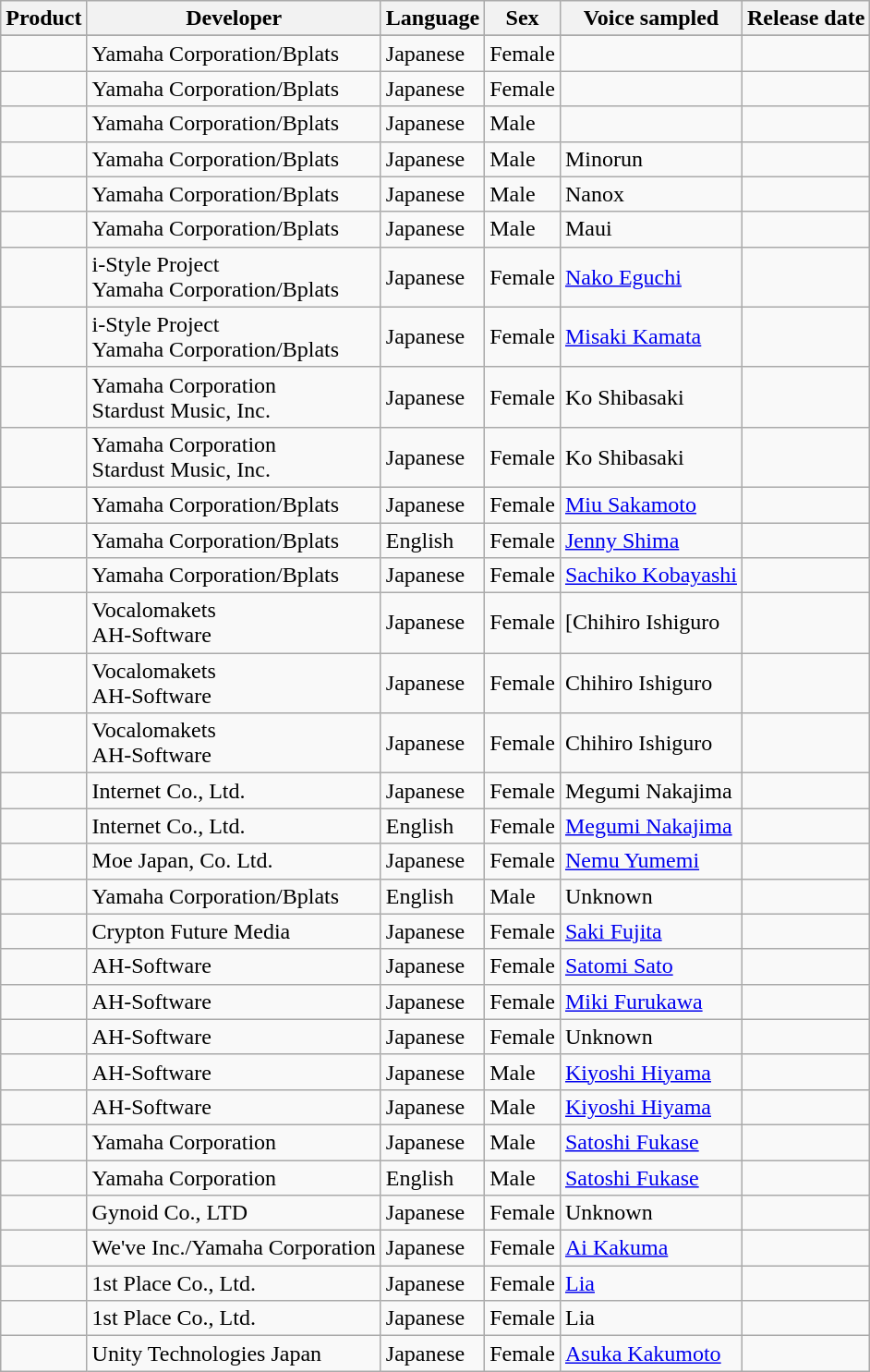<table class="wikitable sortable">
<tr>
<th>Product</th>
<th>Developer</th>
<th>Language</th>
<th>Sex</th>
<th>Voice sampled</th>
<th>Release date</th>
</tr>
<tr>
</tr>
<tr>
</tr>
<tr>
<td></td>
<td>Yamaha Corporation/Bplats</td>
<td>Japanese</td>
<td>Female</td>
<td></td>
<td></td>
</tr>
<tr>
<td></td>
<td>Yamaha Corporation/Bplats</td>
<td>Japanese</td>
<td>Female</td>
<td></td>
<td></td>
</tr>
<tr>
<td></td>
<td>Yamaha Corporation/Bplats</td>
<td>Japanese</td>
<td>Male</td>
<td></td>
<td></td>
</tr>
<tr>
<td></td>
<td>Yamaha Corporation/Bplats</td>
<td>Japanese</td>
<td>Male</td>
<td>Minorun</td>
<td></td>
</tr>
<tr>
<td></td>
<td>Yamaha Corporation/Bplats</td>
<td>Japanese</td>
<td>Male</td>
<td>Nanox</td>
<td></td>
</tr>
<tr>
<td></td>
<td>Yamaha Corporation/Bplats</td>
<td>Japanese</td>
<td>Male</td>
<td>Maui</td>
<td></td>
</tr>
<tr>
<td></td>
<td>i-Style Project<br>Yamaha Corporation/Bplats</td>
<td>Japanese</td>
<td>Female</td>
<td><a href='#'>Nako Eguchi</a></td>
<td></td>
</tr>
<tr>
<td></td>
<td>i-Style Project<br>Yamaha Corporation/Bplats</td>
<td>Japanese</td>
<td>Female</td>
<td><a href='#'>Misaki Kamata</a></td>
<td></td>
</tr>
<tr>
<td></td>
<td>Yamaha Corporation<br>Stardust Music, Inc.</td>
<td>Japanese</td>
<td>Female</td>
<td>Ko Shibasaki</td>
<td></td>
</tr>
<tr>
<td></td>
<td>Yamaha Corporation<br>Stardust Music, Inc.</td>
<td>Japanese</td>
<td>Female</td>
<td>Ko Shibasaki</td>
<td></td>
</tr>
<tr>
<td></td>
<td>Yamaha Corporation/Bplats</td>
<td>Japanese</td>
<td>Female</td>
<td><a href='#'>Miu Sakamoto</a></td>
<td></td>
</tr>
<tr>
<td></td>
<td>Yamaha Corporation/Bplats</td>
<td>English</td>
<td>Female</td>
<td><a href='#'>Jenny Shima</a></td>
<td></td>
</tr>
<tr>
<td></td>
<td>Yamaha Corporation/Bplats</td>
<td>Japanese</td>
<td>Female</td>
<td><a href='#'>Sachiko Kobayashi</a></td>
<td></td>
</tr>
<tr>
<td></td>
<td>Vocalomakets<br>AH-Software</td>
<td>Japanese</td>
<td>Female</td>
<td>[Chihiro Ishiguro</td>
<td></td>
</tr>
<tr>
<td></td>
<td>Vocalomakets<br>AH-Software</td>
<td>Japanese</td>
<td>Female</td>
<td>Chihiro Ishiguro</td>
<td></td>
</tr>
<tr>
<td></td>
<td>Vocalomakets<br>AH-Software</td>
<td>Japanese</td>
<td>Female</td>
<td>Chihiro Ishiguro</td>
<td></td>
</tr>
<tr>
<td></td>
<td>Internet Co., Ltd.</td>
<td>Japanese</td>
<td>Female</td>
<td>Megumi Nakajima</td>
<td></td>
</tr>
<tr>
<td></td>
<td>Internet Co., Ltd.</td>
<td>English</td>
<td>Female</td>
<td><a href='#'>Megumi Nakajima</a></td>
<td></td>
</tr>
<tr>
<td></td>
<td>Moe Japan, Co. Ltd.</td>
<td>Japanese</td>
<td>Female</td>
<td><a href='#'>Nemu Yumemi</a></td>
<td></td>
</tr>
<tr>
<td></td>
<td>Yamaha Corporation/Bplats</td>
<td>English</td>
<td>Male</td>
<td>Unknown</td>
<td></td>
</tr>
<tr>
<td></td>
<td>Crypton Future Media</td>
<td>Japanese</td>
<td>Female</td>
<td><a href='#'>Saki Fujita</a></td>
<td></td>
</tr>
<tr>
<td></td>
<td>AH-Software</td>
<td>Japanese</td>
<td>Female</td>
<td><a href='#'>Satomi Sato</a></td>
<td></td>
</tr>
<tr>
<td></td>
<td>AH-Software</td>
<td>Japanese</td>
<td>Female</td>
<td><a href='#'>Miki Furukawa</a></td>
<td></td>
</tr>
<tr>
<td></td>
<td>AH-Software</td>
<td>Japanese</td>
<td>Female</td>
<td>Unknown</td>
<td></td>
</tr>
<tr>
<td></td>
<td>AH-Software</td>
<td>Japanese</td>
<td>Male</td>
<td><a href='#'>Kiyoshi Hiyama</a></td>
<td></td>
</tr>
<tr>
<td></td>
<td>AH-Software</td>
<td>Japanese</td>
<td>Male</td>
<td><a href='#'>Kiyoshi Hiyama</a></td>
<td></td>
</tr>
<tr>
<td></td>
<td>Yamaha Corporation</td>
<td>Japanese</td>
<td>Male</td>
<td><a href='#'>Satoshi Fukase</a></td>
<td></td>
</tr>
<tr>
<td></td>
<td>Yamaha Corporation</td>
<td>English</td>
<td>Male</td>
<td><a href='#'>Satoshi Fukase</a></td>
<td></td>
</tr>
<tr>
<td></td>
<td>Gynoid Co., LTD</td>
<td>Japanese</td>
<td>Female</td>
<td>Unknown</td>
<td></td>
</tr>
<tr>
<td></td>
<td>We've Inc./Yamaha Corporation</td>
<td>Japanese</td>
<td>Female</td>
<td><a href='#'>Ai Kakuma</a></td>
<td></td>
</tr>
<tr>
<td></td>
<td>1st Place Co., Ltd.</td>
<td>Japanese</td>
<td>Female</td>
<td><a href='#'>Lia</a></td>
<td></td>
</tr>
<tr>
<td></td>
<td>1st Place Co., Ltd.</td>
<td>Japanese</td>
<td>Female</td>
<td>Lia</td>
<td></td>
</tr>
<tr>
<td></td>
<td>Unity Technologies Japan</td>
<td>Japanese</td>
<td>Female</td>
<td><a href='#'>Asuka Kakumoto</a></td>
<td></td>
</tr>
</table>
